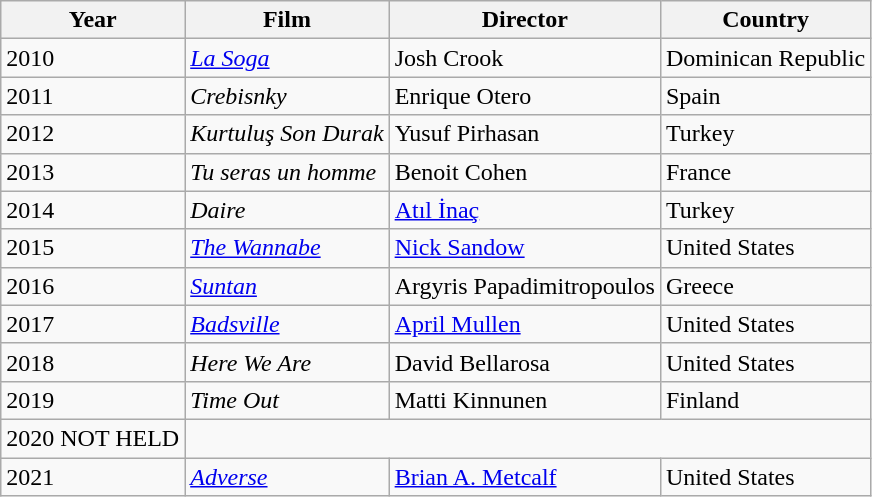<table class="wikitable">
<tr>
<th>Year</th>
<th>Film</th>
<th>Director</th>
<th>Country</th>
</tr>
<tr>
<td>2010</td>
<td><em><a href='#'>La Soga</a></em></td>
<td>Josh Crook</td>
<td>Dominican Republic</td>
</tr>
<tr>
<td>2011</td>
<td><em>Crebisnky</em></td>
<td>Enrique Otero</td>
<td>Spain</td>
</tr>
<tr>
<td>2012</td>
<td><em>Kurtuluş Son Durak</em></td>
<td>Yusuf Pirhasan</td>
<td>Turkey</td>
</tr>
<tr>
<td>2013</td>
<td><em>Tu seras un homme</em></td>
<td>Benoit Cohen</td>
<td>France</td>
</tr>
<tr>
<td>2014</td>
<td><em>Daire</em></td>
<td><a href='#'>Atıl İnaç</a></td>
<td>Turkey</td>
</tr>
<tr>
<td>2015</td>
<td><em><a href='#'>The Wannabe</a></em></td>
<td><a href='#'>Nick Sandow</a></td>
<td>United States</td>
</tr>
<tr>
<td>2016</td>
<td><em><a href='#'>Suntan</a></em></td>
<td>Argyris Papadimitropoulos</td>
<td>Greece</td>
</tr>
<tr>
<td>2017</td>
<td><em><a href='#'>Badsville</a></em></td>
<td><a href='#'>April Mullen</a></td>
<td>United States</td>
</tr>
<tr>
<td>2018</td>
<td><em>Here We Are</em></td>
<td>David Bellarosa</td>
<td>United States</td>
</tr>
<tr>
<td>2019</td>
<td><em>Time Out</em></td>
<td>Matti Kinnunen</td>
<td>Finland</td>
</tr>
<tr>
<td>2020 NOT HELD</td>
</tr>
<tr>
<td>2021</td>
<td><em><a href='#'>Adverse</a></em></td>
<td><a href='#'>Brian A. Metcalf</a></td>
<td>United States</td>
</tr>
</table>
